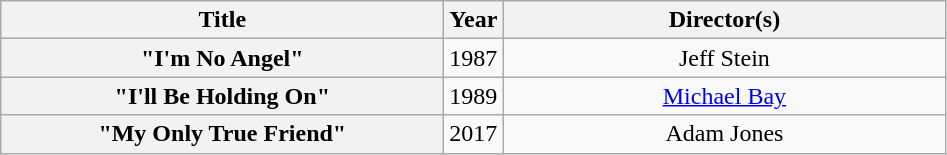<table class="wikitable plainrowheaders" style="text-align:center;">
<tr>
<th scope="col" style="width:18em;">Title</th>
<th scope="col">Year</th>
<th scope="col" style="width:18em;">Director(s)</th>
</tr>
<tr>
<th scope="row">"I'm No Angel"</th>
<td>1987</td>
<td>Jeff Stein</td>
</tr>
<tr>
<th scope="row">"I'll Be Holding On"</th>
<td>1989</td>
<td><a href='#'>Michael Bay</a></td>
</tr>
<tr>
<th scope="row">"My Only True Friend"</th>
<td>2017</td>
<td>Adam Jones</td>
</tr>
</table>
